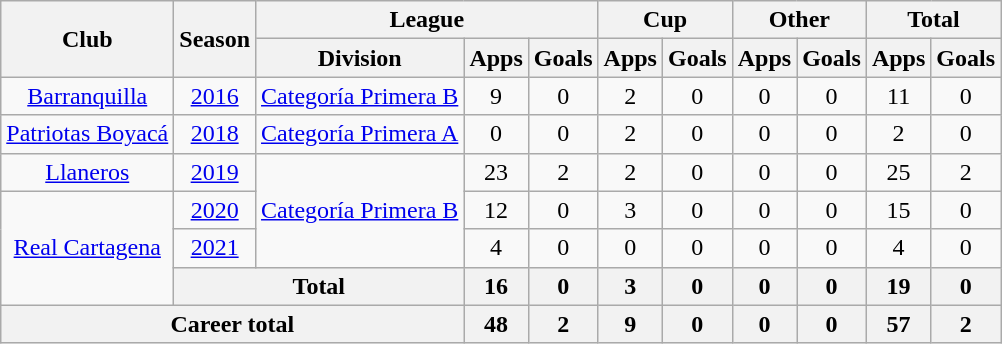<table class="wikitable" style="text-align: center">
<tr>
<th rowspan="2">Club</th>
<th rowspan="2">Season</th>
<th colspan="3">League</th>
<th colspan="2">Cup</th>
<th colspan="2">Other</th>
<th colspan="2">Total</th>
</tr>
<tr>
<th>Division</th>
<th>Apps</th>
<th>Goals</th>
<th>Apps</th>
<th>Goals</th>
<th>Apps</th>
<th>Goals</th>
<th>Apps</th>
<th>Goals</th>
</tr>
<tr>
<td><a href='#'>Barranquilla</a></td>
<td><a href='#'>2016</a></td>
<td><a href='#'>Categoría Primera B</a></td>
<td>9</td>
<td>0</td>
<td>2</td>
<td>0</td>
<td>0</td>
<td>0</td>
<td>11</td>
<td>0</td>
</tr>
<tr>
<td><a href='#'>Patriotas Boyacá</a></td>
<td><a href='#'>2018</a></td>
<td><a href='#'>Categoría Primera A</a></td>
<td>0</td>
<td>0</td>
<td>2</td>
<td>0</td>
<td>0</td>
<td>0</td>
<td>2</td>
<td>0</td>
</tr>
<tr>
<td><a href='#'>Llaneros</a></td>
<td><a href='#'>2019</a></td>
<td rowspan="3"><a href='#'>Categoría Primera B</a></td>
<td>23</td>
<td>2</td>
<td>2</td>
<td>0</td>
<td>0</td>
<td>0</td>
<td>25</td>
<td>2</td>
</tr>
<tr>
<td rowspan="3"><a href='#'>Real Cartagena</a></td>
<td><a href='#'>2020</a></td>
<td>12</td>
<td>0</td>
<td>3</td>
<td>0</td>
<td>0</td>
<td>0</td>
<td>15</td>
<td>0</td>
</tr>
<tr>
<td><a href='#'>2021</a></td>
<td>4</td>
<td>0</td>
<td>0</td>
<td>0</td>
<td>0</td>
<td>0</td>
<td>4</td>
<td>0</td>
</tr>
<tr>
<th colspan="2"><strong>Total</strong></th>
<th>16</th>
<th>0</th>
<th>3</th>
<th>0</th>
<th>0</th>
<th>0</th>
<th>19</th>
<th>0</th>
</tr>
<tr>
<th colspan="3"><strong>Career total</strong></th>
<th>48</th>
<th>2</th>
<th>9</th>
<th>0</th>
<th>0</th>
<th>0</th>
<th>57</th>
<th>2</th>
</tr>
</table>
